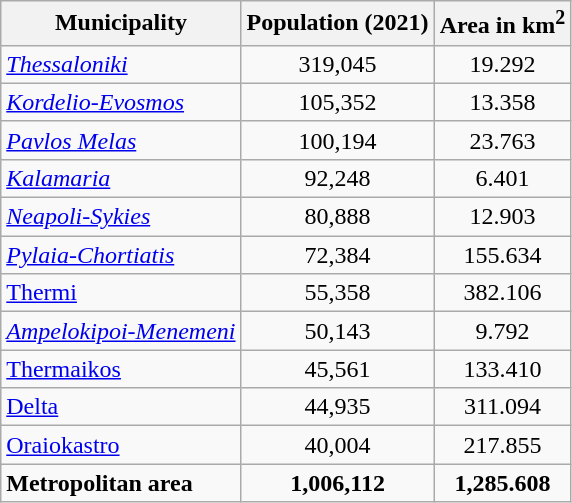<table class="wikitable sortable">
<tr>
<th>Municipality</th>
<th>Population (2021)</th>
<th>Area in km<sup>2</sup></th>
</tr>
<tr>
<td><em><a href='#'>Thessaloniki</a></em></td>
<td align=center>319,045</td>
<td align=center>19.292</td>
</tr>
<tr>
<td><em><a href='#'>Kordelio-Evosmos</a></em></td>
<td align=center>105,352</td>
<td align=center>13.358</td>
</tr>
<tr>
<td><em><a href='#'>Pavlos Melas</a></em></td>
<td align=center>100,194</td>
<td align=center>23.763</td>
</tr>
<tr>
<td><em><a href='#'>Kalamaria</a></em></td>
<td align=center>92,248</td>
<td align=center>6.401</td>
</tr>
<tr>
<td><em><a href='#'>Neapoli-Sykies</a></em></td>
<td align=center>80,888</td>
<td align=center>12.903</td>
</tr>
<tr>
<td><em><a href='#'>Pylaia-Chortiatis</a></em></td>
<td align=center>72,384</td>
<td align=center>155.634</td>
</tr>
<tr>
<td><a href='#'>Thermi</a></td>
<td align=center>55,358</td>
<td align=center>382.106</td>
</tr>
<tr>
<td><em><a href='#'>Ampelokipoi-Menemeni</a></em></td>
<td align=center>50,143</td>
<td align=center>9.792</td>
</tr>
<tr>
<td><a href='#'>Thermaikos</a></td>
<td align=center>45,561</td>
<td align=center>133.410</td>
</tr>
<tr>
<td><a href='#'>Delta</a></td>
<td align=center>44,935</td>
<td align=center>311.094</td>
</tr>
<tr>
<td><a href='#'>Oraiokastro</a></td>
<td align=center>40,004</td>
<td align=center>217.855</td>
</tr>
<tr>
<td><strong>Metropolitan area</strong></td>
<td align=center><strong>1,006,112</strong></td>
<td align=center><strong>1,285.608</strong></td>
</tr>
</table>
